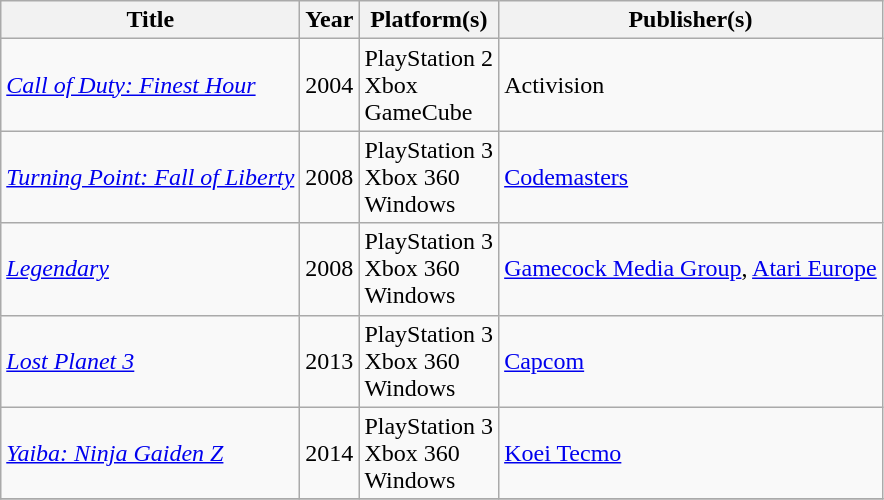<table class="wikitable sortable">
<tr>
<th>Title</th>
<th>Year</th>
<th>Platform(s)</th>
<th>Publisher(s)</th>
</tr>
<tr>
<td><em><a href='#'>Call of Duty: Finest Hour</a></em></td>
<td>2004</td>
<td>PlayStation 2<br>Xbox<br>GameCube</td>
<td>Activision</td>
</tr>
<tr>
<td><em><a href='#'>Turning Point: Fall of Liberty</a></em></td>
<td>2008</td>
<td>PlayStation 3<br>Xbox 360<br>Windows</td>
<td><a href='#'>Codemasters</a></td>
</tr>
<tr>
<td><em><a href='#'>Legendary</a></em></td>
<td>2008</td>
<td>PlayStation 3<br>Xbox 360<br>Windows</td>
<td><a href='#'>Gamecock Media Group</a>, <a href='#'>Atari Europe</a></td>
</tr>
<tr>
<td><em><a href='#'>Lost Planet 3</a></em></td>
<td>2013</td>
<td>PlayStation 3<br>Xbox 360<br>Windows</td>
<td><a href='#'>Capcom</a></td>
</tr>
<tr>
<td><em><a href='#'>Yaiba: Ninja Gaiden Z</a></em></td>
<td>2014</td>
<td>PlayStation 3<br>Xbox 360<br>Windows</td>
<td><a href='#'>Koei Tecmo</a></td>
</tr>
<tr>
</tr>
</table>
